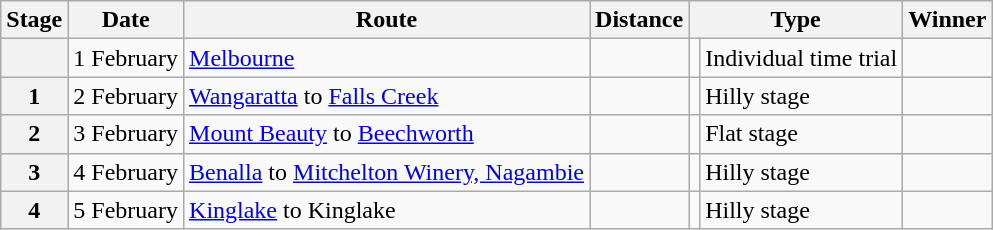<table class="wikitable">
<tr>
<th scope="col">Stage</th>
<th scope="col">Date</th>
<th scope="col">Route</th>
<th scope="col">Distance</th>
<th colspan="2" scope="col">Type</th>
<th scope="col">Winner</th>
</tr>
<tr>
<th scope="row"></th>
<td>1 February</td>
<td><a href='#'>Melbourne</a></td>
<td style="text-align:center;"></td>
<td></td>
<td>Individual time trial</td>
<td></td>
</tr>
<tr>
<th scope="row">1</th>
<td>2 February</td>
<td><a href='#'>Wangaratta</a> to <a href='#'>Falls Creek</a></td>
<td style="text-align:center;"></td>
<td></td>
<td>Hilly stage</td>
<td></td>
</tr>
<tr>
<th scope="row">2</th>
<td>3 February</td>
<td><a href='#'>Mount Beauty</a> to <a href='#'>Beechworth</a></td>
<td style="text-align:center;"></td>
<td></td>
<td>Flat stage</td>
<td></td>
</tr>
<tr>
<th scope="row">3</th>
<td>4 February</td>
<td><a href='#'>Benalla</a> to <a href='#'>Mitchelton Winery, Nagambie</a></td>
<td style="text-align:center;"></td>
<td></td>
<td>Hilly stage</td>
<td></td>
</tr>
<tr>
<th scope="row">4</th>
<td>5 February</td>
<td><a href='#'>Kinglake</a> to Kinglake</td>
<td style="text-align:center;"></td>
<td></td>
<td>Hilly stage</td>
<td></td>
</tr>
</table>
